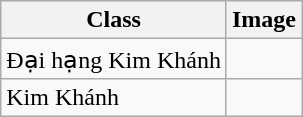<table class="wikitable">
<tr>
<th>Class</th>
<th>Image</th>
</tr>
<tr>
<td>Đại hạng Kim Khánh</td>
<td></td>
</tr>
<tr>
<td>Kim Khánh</td>
<td></td>
</tr>
</table>
